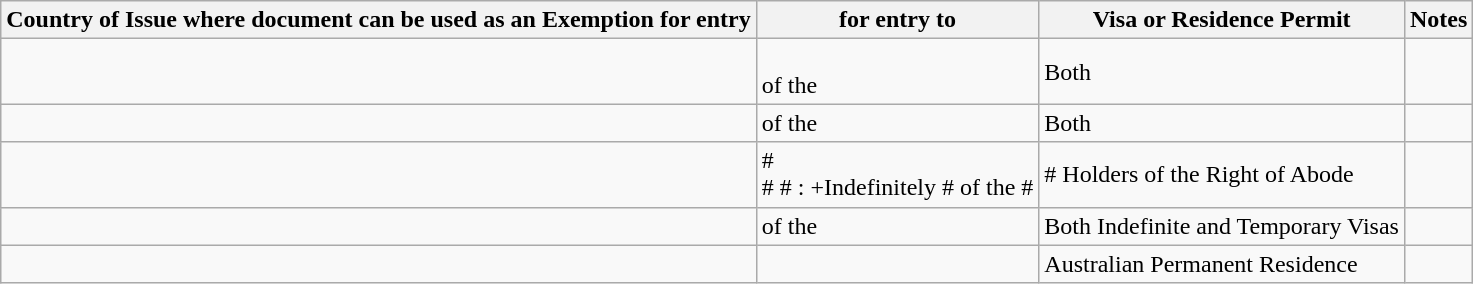<table class="wikitable">
<tr>
<th>Country of Issue where document can be used as an Exemption for entry</th>
<th>for entry to</th>
<th>Visa or Residence Permit</th>
<th>Notes</th>
</tr>
<tr>
<td></td>
<td><br> 
 of the  



 
</td>
<td>Both</td>
<td></td>
</tr>
<tr>
<td></td>
<td> of the <br></td>
<td>Both</td>
<td></td>
</tr>
<tr>
<td></td>
<td> #<br> #
 #
: +Indefinitely #
 of the  #</td>
<td># Holders of the Right of Abode</td>
<td></td>
</tr>
<tr>
<td></td>
<td> of the </td>
<td>Both Indefinite and Temporary Visas</td>
<td></td>
</tr>
<tr>
<td></td>
<td></td>
<td>Australian Permanent Residence</td>
<td></td>
</tr>
</table>
